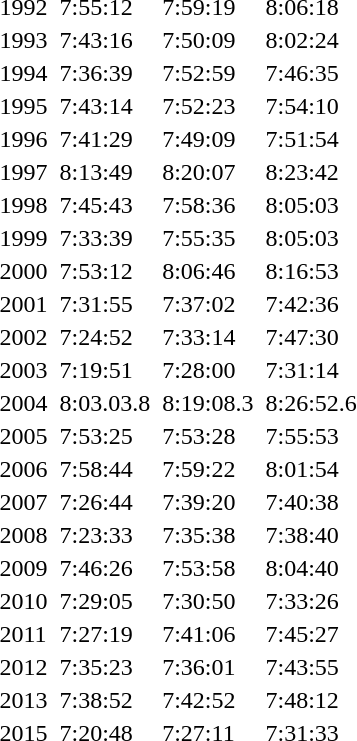<table>
<tr>
<td>1992</td>
<td></td>
<td>7:55:12</td>
<td></td>
<td>7:59:19</td>
<td></td>
<td>8:06:18</td>
</tr>
<tr>
<td>1993</td>
<td></td>
<td>7:43:16</td>
<td></td>
<td>7:50:09</td>
<td></td>
<td>8:02:24</td>
</tr>
<tr>
<td>1994</td>
<td></td>
<td>7:36:39</td>
<td></td>
<td>7:52:59</td>
<td></td>
<td>7:46:35</td>
</tr>
<tr>
<td>1995</td>
<td></td>
<td>7:43:14</td>
<td></td>
<td>7:52:23</td>
<td></td>
<td>7:54:10</td>
</tr>
<tr>
<td>1996</td>
<td></td>
<td>7:41:29</td>
<td></td>
<td>7:49:09</td>
<td></td>
<td>7:51:54</td>
</tr>
<tr>
<td>1997</td>
<td></td>
<td>8:13:49</td>
<td></td>
<td>8:20:07</td>
<td></td>
<td>8:23:42</td>
</tr>
<tr>
<td>1998</td>
<td></td>
<td>7:45:43</td>
<td></td>
<td>7:58:36</td>
<td></td>
<td>8:05:03</td>
</tr>
<tr>
<td>1999</td>
<td></td>
<td>7:33:39</td>
<td></td>
<td>7:55:35</td>
<td></td>
<td>8:05:03</td>
</tr>
<tr>
<td>2000</td>
<td></td>
<td>7:53:12</td>
<td></td>
<td>8:06:46</td>
<td></td>
<td>8:16:53</td>
</tr>
<tr>
<td>2001</td>
<td></td>
<td>7:31:55</td>
<td></td>
<td>7:37:02</td>
<td></td>
<td>7:42:36</td>
</tr>
<tr>
<td>2002</td>
<td></td>
<td>7:24:52</td>
<td></td>
<td>7:33:14</td>
<td></td>
<td>7:47:30</td>
</tr>
<tr>
<td>2003</td>
<td></td>
<td>7:19:51</td>
<td></td>
<td>7:28:00</td>
<td></td>
<td>7:31:14</td>
</tr>
<tr>
<td>2004</td>
<td></td>
<td>8:03.03.8</td>
<td></td>
<td>8:19:08.3</td>
<td></td>
<td>8:26:52.6</td>
</tr>
<tr>
<td>2005</td>
<td></td>
<td>7:53:25</td>
<td></td>
<td>7:53:28</td>
<td></td>
<td>7:55:53</td>
</tr>
<tr>
<td>2006</td>
<td></td>
<td>7:58:44</td>
<td></td>
<td>7:59:22</td>
<td></td>
<td>8:01:54</td>
</tr>
<tr>
<td>2007</td>
<td></td>
<td>7:26:44</td>
<td></td>
<td>7:39:20</td>
<td></td>
<td>7:40:38</td>
</tr>
<tr>
<td>2008</td>
<td></td>
<td>7:23:33</td>
<td></td>
<td>7:35:38</td>
<td></td>
<td>7:38:40</td>
</tr>
<tr>
<td>2009</td>
<td></td>
<td>7:46:26</td>
<td></td>
<td>7:53:58</td>
<td></td>
<td>8:04:40</td>
</tr>
<tr>
<td>2010</td>
<td></td>
<td>7:29:05</td>
<td></td>
<td>7:30:50</td>
<td></td>
<td>7:33:26</td>
</tr>
<tr>
<td>2011</td>
<td></td>
<td>7:27:19</td>
<td></td>
<td>7:41:06</td>
<td></td>
<td>7:45:27</td>
</tr>
<tr>
<td>2012</td>
<td></td>
<td>7:35:23</td>
<td></td>
<td>7:36:01</td>
<td></td>
<td>7:43:55</td>
</tr>
<tr>
<td>2013</td>
<td></td>
<td>7:38:52</td>
<td></td>
<td>7:42:52</td>
<td></td>
<td>7:48:12</td>
</tr>
<tr>
<td>2015</td>
<td></td>
<td>7:20:48</td>
<td></td>
<td>7:27:11</td>
<td></td>
<td>7:31:33</td>
</tr>
</table>
